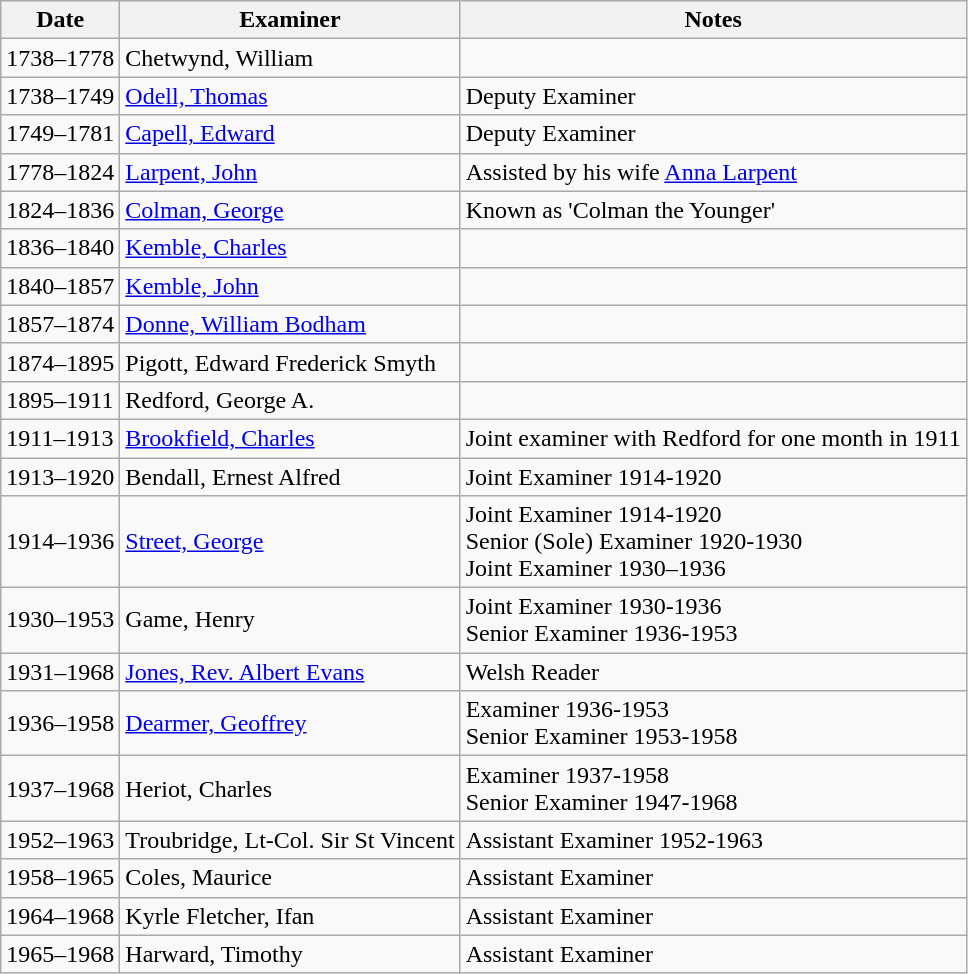<table class="wikitable">
<tr>
<th>Date</th>
<th>Examiner</th>
<th>Notes</th>
</tr>
<tr>
<td>1738–1778</td>
<td>Chetwynd, William</td>
<td></td>
</tr>
<tr>
<td>1738–1749</td>
<td><a href='#'>Odell, Thomas</a></td>
<td>Deputy Examiner</td>
</tr>
<tr>
<td>1749–1781</td>
<td><a href='#'>Capell, Edward</a></td>
<td>Deputy Examiner</td>
</tr>
<tr>
<td>1778–1824</td>
<td><a href='#'>Larpent, John</a></td>
<td>Assisted by his wife <a href='#'>Anna Larpent</a></td>
</tr>
<tr>
<td>1824–1836</td>
<td><a href='#'>Colman, George</a></td>
<td>Known as 'Colman the Younger'</td>
</tr>
<tr>
<td>1836–1840</td>
<td><a href='#'>Kemble, Charles</a></td>
<td></td>
</tr>
<tr>
<td>1840–1857</td>
<td><a href='#'>Kemble, John</a></td>
<td></td>
</tr>
<tr>
<td>1857–1874</td>
<td><a href='#'>Donne, William Bodham</a></td>
<td></td>
</tr>
<tr>
<td>1874–1895</td>
<td>Pigott, Edward Frederick Smyth</td>
<td></td>
</tr>
<tr>
<td>1895–1911</td>
<td>Redford, George A.</td>
<td></td>
</tr>
<tr>
<td>1911–1913</td>
<td><a href='#'>Brookfield, Charles</a></td>
<td>Joint examiner with Redford for one month in 1911</td>
</tr>
<tr>
<td>1913–1920</td>
<td>Bendall, Ernest Alfred</td>
<td>Joint Examiner 1914-1920</td>
</tr>
<tr>
<td>1914–1936</td>
<td><a href='#'>Street, George</a></td>
<td>Joint Examiner 1914-1920<br>Senior (Sole) Examiner 1920-1930<br>Joint Examiner 1930–1936</td>
</tr>
<tr>
<td>1930–1953</td>
<td>Game, Henry</td>
<td>Joint Examiner 1930-1936<br>Senior Examiner 1936-1953</td>
</tr>
<tr>
<td>1931–1968</td>
<td><a href='#'>Jones, Rev. Albert Evans</a></td>
<td>Welsh Reader</td>
</tr>
<tr>
<td>1936–1958</td>
<td><a href='#'>Dearmer, Geoffrey</a></td>
<td>Examiner 1936-1953<br>Senior Examiner 1953-1958</td>
</tr>
<tr>
<td>1937–1968</td>
<td>Heriot, Charles</td>
<td>Examiner 1937-1958<br>Senior Examiner 1947-1968</td>
</tr>
<tr>
<td>1952–1963</td>
<td>Troubridge, Lt-Col. Sir St Vincent</td>
<td>Assistant Examiner 1952-1963</td>
</tr>
<tr>
<td>1958–1965</td>
<td>Coles, Maurice</td>
<td>Assistant Examiner</td>
</tr>
<tr>
<td>1964–1968</td>
<td>Kyrle Fletcher, Ifan</td>
<td>Assistant Examiner</td>
</tr>
<tr>
<td>1965–1968</td>
<td>Harward, Timothy</td>
<td>Assistant Examiner</td>
</tr>
</table>
